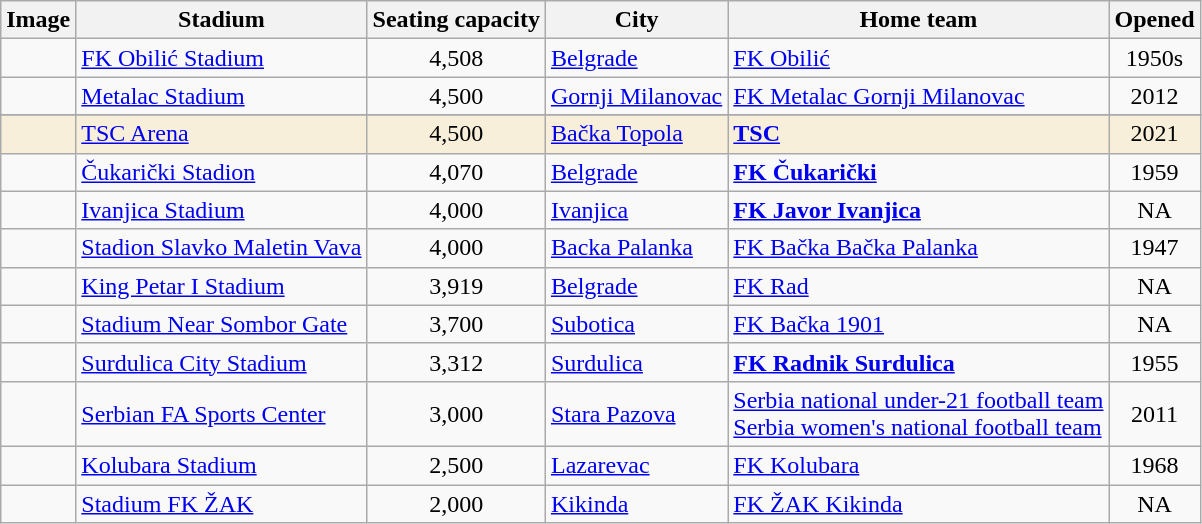<table class="wikitable sortable">
<tr>
<th>Image</th>
<th>Stadium</th>
<th>Seating capacity</th>
<th>City</th>
<th>Home team</th>
<th>Opened</th>
</tr>
<tr>
<td></td>
<td><a href='#'>FK Obilić Stadium</a></td>
<td style="text-align:center;">4,508</td>
<td><a href='#'>Belgrade</a></td>
<td><a href='#'>FK Obilić</a></td>
<td style="text-align:center;">1950s</td>
</tr>
<tr>
<td></td>
<td><a href='#'>Metalac Stadium</a></td>
<td style="text-align:center;">4,500</td>
<td><a href='#'>Gornji Milanovac</a></td>
<td><a href='#'>FK Metalac Gornji Milanovac</a></td>
<td style="text-align:center;">2012</td>
</tr>
<tr>
</tr>
<tr style="background:#f7efda;">
<td></td>
<td><a href='#'>TSC Arena</a></td>
<td style="text-align:center;">4,500</td>
<td><a href='#'>Bačka Topola</a></td>
<td><strong><a href='#'>TSC</a></strong></td>
<td style="text-align:center;">2021</td>
</tr>
<tr>
<td></td>
<td><a href='#'>Čukarički Stadion</a></td>
<td style="text-align:center;">4,070</td>
<td><a href='#'>Belgrade</a></td>
<td><strong><a href='#'>FK Čukarički</a></strong></td>
<td style="text-align:center;">1959</td>
</tr>
<tr>
<td></td>
<td><a href='#'>Ivanjica Stadium</a></td>
<td style="text-align:center;">4,000</td>
<td><a href='#'>Ivanjica</a></td>
<td><strong><a href='#'>FK Javor Ivanjica</a></strong></td>
<td style="text-align:center;">NA</td>
</tr>
<tr>
<td></td>
<td><a href='#'>Stadion Slavko Maletin Vava</a></td>
<td style="text-align:center;">4,000</td>
<td><a href='#'>Backa Palanka</a></td>
<td><a href='#'>FK Bačka Bačka Palanka</a></td>
<td style="text-align:center;">1947</td>
</tr>
<tr>
<td></td>
<td><a href='#'>King Petar I Stadium</a></td>
<td style="text-align:center;">3,919</td>
<td><a href='#'>Belgrade</a></td>
<td><a href='#'>FK Rad</a></td>
<td style="text-align:center;">NA</td>
</tr>
<tr>
<td></td>
<td><a href='#'>Stadium Near Sombor Gate</a></td>
<td style="text-align:center;">3,700</td>
<td><a href='#'>Subotica</a></td>
<td><a href='#'>FK Bačka 1901</a></td>
<td style="text-align:center;">NA</td>
</tr>
<tr>
<td></td>
<td><a href='#'>Surdulica City Stadium</a></td>
<td style="text-align:center;">3,312</td>
<td><a href='#'>Surdulica</a></td>
<td><strong><a href='#'>FK Radnik Surdulica</a></strong></td>
<td style="text-align:center;">1955</td>
</tr>
<tr>
<td></td>
<td><a href='#'>Serbian FA Sports Center</a></td>
<td style="text-align:center;">3,000</td>
<td><a href='#'>Stara Pazova</a></td>
<td><a href='#'>Serbia national under-21 football team</a><br><a href='#'>Serbia women's national football team</a></td>
<td style="text-align:center;">2011</td>
</tr>
<tr>
<td></td>
<td><a href='#'>Kolubara Stadium</a></td>
<td style="text-align:center;">2,500</td>
<td><a href='#'>Lazarevac</a></td>
<td><a href='#'>FK Kolubara</a></td>
<td style="text-align:center;">1968</td>
</tr>
<tr>
<td></td>
<td><a href='#'>Stadium FK ŽAK</a></td>
<td style="text-align:center;">2,000</td>
<td><a href='#'>Kikinda</a></td>
<td><a href='#'>FK ŽAK Kikinda</a></td>
<td style="text-align:center;">NA</td>
</tr>
</table>
